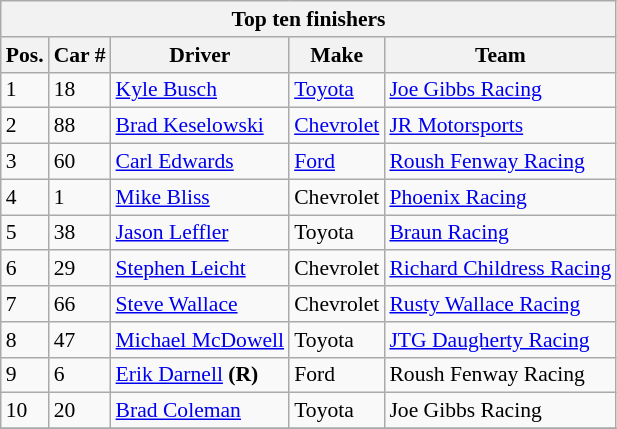<table class="wikitable" style="font-size: 90%;">
<tr>
<th colspan=9>Top ten finishers</th>
</tr>
<tr>
<th>Pos.</th>
<th>Car #</th>
<th>Driver</th>
<th>Make</th>
<th>Team</th>
</tr>
<tr>
<td>1</td>
<td>18</td>
<td><a href='#'>Kyle Busch</a></td>
<td><a href='#'>Toyota</a></td>
<td><a href='#'>Joe Gibbs Racing</a></td>
</tr>
<tr>
<td>2</td>
<td>88</td>
<td><a href='#'>Brad Keselowski</a></td>
<td><a href='#'>Chevrolet</a></td>
<td><a href='#'>JR Motorsports</a></td>
</tr>
<tr>
<td>3</td>
<td>60</td>
<td><a href='#'>Carl Edwards</a></td>
<td><a href='#'>Ford</a></td>
<td><a href='#'>Roush Fenway Racing</a></td>
</tr>
<tr>
<td>4</td>
<td>1</td>
<td><a href='#'>Mike Bliss</a></td>
<td>Chevrolet</td>
<td><a href='#'>Phoenix Racing</a></td>
</tr>
<tr>
<td>5</td>
<td>38</td>
<td><a href='#'>Jason Leffler</a></td>
<td>Toyota</td>
<td><a href='#'>Braun Racing</a></td>
</tr>
<tr>
<td>6</td>
<td>29</td>
<td><a href='#'>Stephen Leicht</a></td>
<td>Chevrolet</td>
<td><a href='#'>Richard Childress Racing</a></td>
</tr>
<tr>
<td>7</td>
<td>66</td>
<td><a href='#'>Steve Wallace</a></td>
<td>Chevrolet</td>
<td><a href='#'>Rusty Wallace Racing</a></td>
</tr>
<tr>
<td>8</td>
<td>47</td>
<td><a href='#'>Michael McDowell</a></td>
<td>Toyota</td>
<td><a href='#'>JTG Daugherty Racing</a></td>
</tr>
<tr>
<td>9</td>
<td>6</td>
<td><a href='#'>Erik Darnell</a> <strong>(R)</strong></td>
<td>Ford</td>
<td>Roush Fenway Racing</td>
</tr>
<tr>
<td>10</td>
<td>20</td>
<td><a href='#'>Brad Coleman</a></td>
<td>Toyota</td>
<td>Joe Gibbs Racing</td>
</tr>
<tr>
</tr>
</table>
